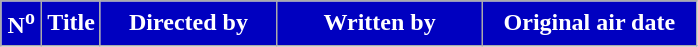<table class="wikitable" style="background:#FFFFFF">
<tr style="color:#FFFFFF">
<th style="background:#0000c0; width:20px">N<sup>o</sup></th>
<th style="background:#0000c0">Title</th>
<th style="background:#0000c0; width:110px">Directed by</th>
<th style="background:#0000c0; width:130px">Written by</th>
<th style="background:#0000c0; width:135px">Original air date<br>








</th>
</tr>
</table>
